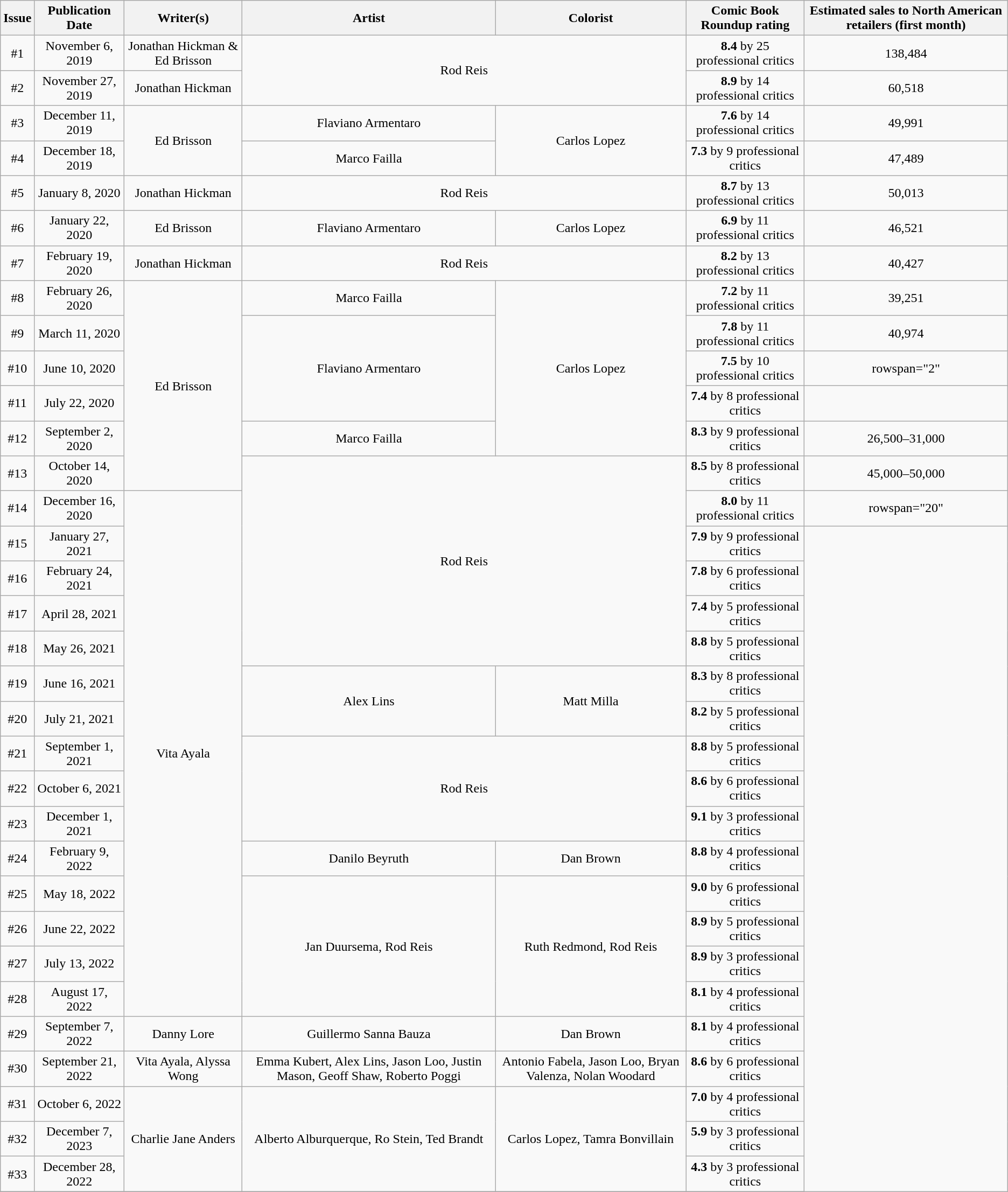<table class="wikitable plainrowheaders" style="text-align:center;">
<tr>
<th scope="col"><strong>Issue</strong></th>
<th scope="col"><strong>Publication Date</strong></th>
<th scope="col"><strong>Writer(s)</strong></th>
<th scope="col"><strong>Artist</strong></th>
<th scope="col"><strong>Colorist</strong></th>
<th scope="col"><strong>Comic Book Roundup rating</strong></th>
<th scope="col"><strong>Estimated sales to North American retailers (first month)</strong></th>
</tr>
<tr>
<td>#1</td>
<td>November 6, 2019</td>
<td>Jonathan Hickman & Ed Brisson</td>
<td colspan="2" rowspan="2">Rod Reis</td>
<td><strong>8.4</strong> by 25 professional critics</td>
<td>138,484</td>
</tr>
<tr>
<td>#2</td>
<td>November 27, 2019</td>
<td>Jonathan Hickman</td>
<td><strong>8.9</strong> by 14 professional critics</td>
<td>60,518</td>
</tr>
<tr>
<td>#3</td>
<td>December 11, 2019</td>
<td rowspan="2">Ed Brisson</td>
<td>Flaviano Armentaro</td>
<td rowspan="2">Carlos Lopez</td>
<td><strong>7.6</strong> by 14 professional critics</td>
<td>49,991</td>
</tr>
<tr>
<td>#4</td>
<td>December 18, 2019</td>
<td>Marco Failla</td>
<td><strong>7.3</strong> by 9 professional critics</td>
<td>47,489</td>
</tr>
<tr>
<td>#5</td>
<td>January 8, 2020</td>
<td>Jonathan Hickman</td>
<td colspan="2">Rod Reis</td>
<td><strong>8.7</strong> by 13 professional critics</td>
<td>50,013</td>
</tr>
<tr>
<td>#6</td>
<td>January 22, 2020</td>
<td>Ed Brisson</td>
<td>Flaviano Armentaro</td>
<td>Carlos Lopez</td>
<td><strong>6.9</strong> by 11 professional critics</td>
<td>46,521</td>
</tr>
<tr>
<td>#7</td>
<td>February 19, 2020</td>
<td>Jonathan Hickman</td>
<td colspan="2">Rod Reis</td>
<td><strong>8.2</strong> by 13 professional critics</td>
<td>40,427</td>
</tr>
<tr>
<td>#8</td>
<td>February 26, 2020</td>
<td rowspan="6">Ed Brisson</td>
<td>Marco Failla</td>
<td rowspan="5">Carlos Lopez</td>
<td><strong>7.2</strong> by 11 professional critics</td>
<td>39,251</td>
</tr>
<tr>
<td>#9</td>
<td>March 11, 2020</td>
<td rowspan="3">Flaviano Armentaro</td>
<td><strong>7.8</strong> by 11 professional critics</td>
<td>40,974</td>
</tr>
<tr>
<td>#10</td>
<td>June 10, 2020</td>
<td><strong>7.5</strong> by 10 professional critics</td>
<td>rowspan="2" </td>
</tr>
<tr>
<td>#11</td>
<td>July 22, 2020</td>
<td><strong>7.4</strong> by 8 professional critics</td>
</tr>
<tr>
<td>#12</td>
<td>September 2, 2020</td>
<td>Marco Failla</td>
<td><strong>8.3</strong> by 9 professional critics</td>
<td>26,500–31,000</td>
</tr>
<tr>
<td>#13</td>
<td>October 14, 2020</td>
<td rowspan="6" colspan="2">Rod Reis</td>
<td><strong>8.5</strong> by 8 professional critics</td>
<td>45,000–50,000</td>
</tr>
<tr>
<td>#14</td>
<td>December 16, 2020</td>
<td rowspan="15">Vita Ayala</td>
<td><strong>8.0</strong> by 11 professional critics</td>
<td>rowspan="20" </td>
</tr>
<tr>
<td>#15</td>
<td>January 27, 2021</td>
<td><strong>7.9</strong> by 9 professional critics</td>
</tr>
<tr>
<td>#16</td>
<td>February 24, 2021</td>
<td><strong>7.8</strong> by 6 professional critics</td>
</tr>
<tr>
<td>#17</td>
<td>April 28, 2021</td>
<td><strong>7.4</strong> by 5 professional critics</td>
</tr>
<tr>
<td>#18</td>
<td>May 26, 2021</td>
<td><strong>8.8</strong> by 5 professional critics</td>
</tr>
<tr>
<td>#19</td>
<td>June 16, 2021</td>
<td rowspan="2">Alex Lins</td>
<td rowspan="2">Matt Milla</td>
<td><strong>8.3</strong> by 8 professional critics</td>
</tr>
<tr>
<td>#20</td>
<td>July 21, 2021</td>
<td><strong>8.2</strong> by 5 professional critics</td>
</tr>
<tr>
<td>#21</td>
<td>September 1, 2021</td>
<td rowspan="3" colspan="2">Rod Reis</td>
<td><strong>8.8</strong> by 5 professional critics</td>
</tr>
<tr>
<td>#22</td>
<td>October 6, 2021</td>
<td><strong>8.6</strong> by 6 professional critics</td>
</tr>
<tr>
<td>#23</td>
<td>December 1, 2021</td>
<td><strong>9.1</strong> by 3 professional critics</td>
</tr>
<tr>
<td>#24</td>
<td>February 9, 2022</td>
<td>Danilo Beyruth</td>
<td>Dan Brown</td>
<td><strong>8.8</strong> by 4 professional critics</td>
</tr>
<tr>
<td>#25</td>
<td>May 18, 2022</td>
<td rowspan="4">Jan Duursema, Rod Reis</td>
<td rowspan="4">Ruth Redmond, Rod Reis</td>
<td><strong>9.0</strong> by 6 professional critics</td>
</tr>
<tr>
<td>#26</td>
<td>June 22, 2022</td>
<td><strong>8.9</strong> by 5 professional critics</td>
</tr>
<tr>
<td>#27</td>
<td>July 13, 2022</td>
<td><strong>8.9</strong> by 3 professional critics</td>
</tr>
<tr>
<td>#28</td>
<td>August 17, 2022</td>
<td><strong>8.1</strong> by 4 professional critics</td>
</tr>
<tr>
<td>#29</td>
<td>September 7, 2022</td>
<td>Danny Lore</td>
<td>Guillermo Sanna Bauza</td>
<td>Dan Brown</td>
<td><strong>8.1</strong> by 4 professional critics</td>
</tr>
<tr>
<td>#30</td>
<td>September 21, 2022</td>
<td>Vita Ayala, Alyssa Wong</td>
<td>Emma Kubert, Alex Lins, Jason Loo, Justin Mason, Geoff Shaw, Roberto Poggi</td>
<td>Antonio Fabela, Jason Loo, Bryan Valenza, Nolan Woodard</td>
<td><strong>8.6</strong> by 6 professional critics</td>
</tr>
<tr>
<td>#31</td>
<td>October 6, 2022</td>
<td rowspan="3">Charlie Jane Anders</td>
<td rowspan="3">Alberto Alburquerque, Ro Stein, Ted Brandt</td>
<td rowspan="3">Carlos Lopez, Tamra Bonvillain</td>
<td><strong>7.0</strong> by 4 professional critics</td>
</tr>
<tr>
<td>#32</td>
<td>December 7, 2023</td>
<td><strong>5.9</strong> by 3 professional critics</td>
</tr>
<tr>
<td>#33</td>
<td>December 28, 2022</td>
<td><strong>4.3</strong> by 3 professional critics</td>
</tr>
<tr>
</tr>
</table>
